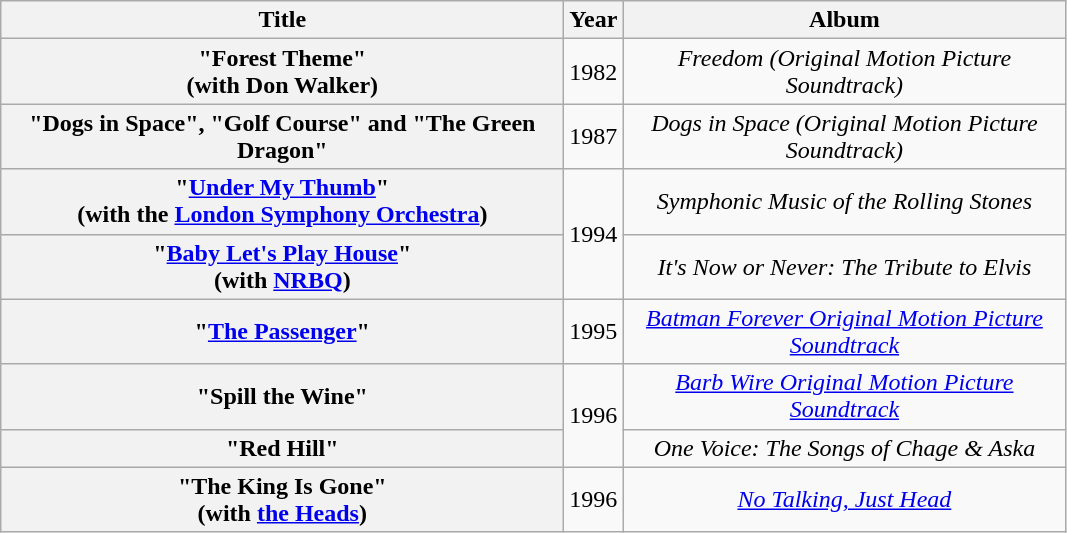<table class="wikitable plainrowheaders" style="text-align:center;" border="1">
<tr>
<th scope="col" style="width:23em;">Title</th>
<th scope="col" style="width:1em;">Year</th>
<th scope="col" style="width:18em;">Album</th>
</tr>
<tr>
<th scope="row">"Forest Theme" <br> (with Don Walker)</th>
<td>1982</td>
<td><em>Freedom (Original Motion Picture Soundtrack)</em></td>
</tr>
<tr>
<th scope="row">"Dogs in Space", "Golf Course" and "The Green Dragon"</th>
<td>1987</td>
<td><em>Dogs in Space (Original Motion Picture Soundtrack)</em></td>
</tr>
<tr>
<th scope="row">"<a href='#'>Under My Thumb</a>" <br> (with the <a href='#'>London Symphony Orchestra</a>)</th>
<td rowspan="2">1994</td>
<td><em>Symphonic Music of the Rolling Stones</em></td>
</tr>
<tr>
<th scope="row">"<a href='#'>Baby Let's Play House</a>"<br> (with <a href='#'>NRBQ</a>)</th>
<td><em>It's Now or Never: The Tribute to Elvis</em></td>
</tr>
<tr>
<th scope="row">"<a href='#'>The Passenger</a>"</th>
<td>1995</td>
<td><em><a href='#'>Batman Forever Original Motion Picture Soundtrack</a> </em></td>
</tr>
<tr>
<th scope="row">"Spill the Wine"</th>
<td rowspan="2">1996</td>
<td><em><a href='#'>Barb Wire Original Motion Picture Soundtrack</a></em></td>
</tr>
<tr>
<th scope="row">"Red Hill"</th>
<td><em>One Voice: The Songs of Chage & Aska</em></td>
</tr>
<tr>
<th scope="row">"The King Is Gone" <br> (with <a href='#'>the Heads</a>)</th>
<td>1996</td>
<td><em><a href='#'>No Talking, Just Head</a></em></td>
</tr>
</table>
